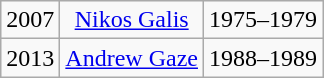<table class="wikitable">
<tr align="center">
<td>2007</td>
<td><a href='#'>Nikos Galis</a></td>
<td>1975–1979</td>
</tr>
<tr style="text-align:center;">
<td>2013</td>
<td><a href='#'>Andrew Gaze</a></td>
<td>1988–1989</td>
</tr>
</table>
